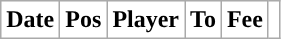<table class="wikitable plainrowheaders sortable">
<tr>
<th style="background-color:white;">Date</th>
<th style="background-color:white;">Pos</th>
<th style="background-color:white;">Player</th>
<th style="background-color:white;">To</th>
<th style="background-color:white;">Fee</th>
<th style="background-color:white;"></th>
</tr>
</table>
